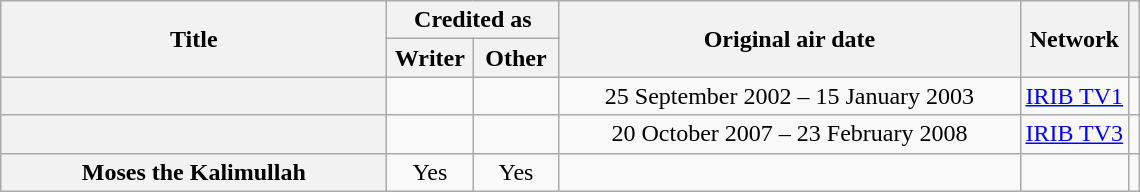<table class="wikitable sortable plainrowheaders" style="text-align:center;">
<tr>
<th scope="col" rowspan="2" width="250">Title</th>
<th scope="col" colspan="2">Credited as</th>
<th scope="col" rowspan="2" class="unsortable" width=300>Original air date</th>
<th scope="col" rowspan="2">Network</th>
<th scope="col" rowspan="2" class="unsortable"></th>
</tr>
<tr>
<th width="50">Writer</th>
<th width="50">Other</th>
</tr>
<tr>
<th scope="row"><em></em></th>
<td></td>
<td></td>
<td>25 September 2002 – 15 January 2003</td>
<td><a href='#'>IRIB TV1</a></td>
<td></td>
</tr>
<tr>
<th scope="row"><em></em></th>
<td></td>
<td></td>
<td>20 October 2007 – 23 February 2008</td>
<td><a href='#'>IRIB TV3</a></td>
<td></td>
</tr>
<tr>
<th>Moses the Kalimullah</th>
<td>Yes</td>
<td>Yes</td>
<td></td>
<td></td>
<td></td>
</tr>
</table>
